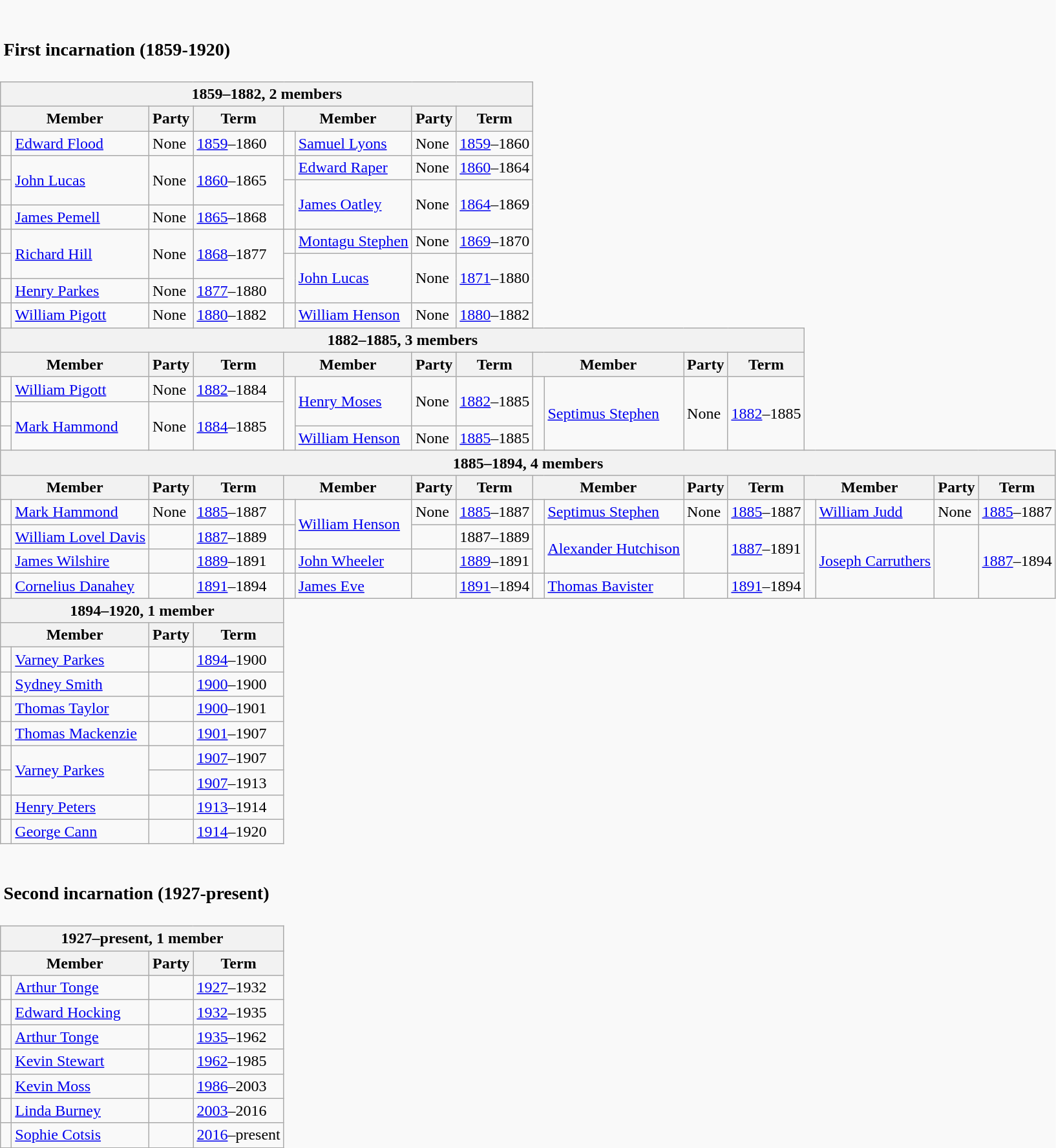<table class="wikitable" style='border-style: none none none none;'>
<tr>
<td colspan="4" style='border-style: none none none none;'><br><h3>First incarnation (1859-1920)</h3></td>
</tr>
<tr>
<th colspan=8>1859–1882, 2 members</th>
</tr>
<tr>
<th colspan="2">Member</th>
<th>Party</th>
<th>Term</th>
<th colspan="2">Member</th>
<th>Party</th>
<th>Term</th>
</tr>
<tr style="background: #f9f9f9">
<td> </td>
<td><a href='#'>Edward Flood</a></td>
<td>None</td>
<td><a href='#'>1859</a>–1860</td>
<td> </td>
<td><a href='#'>Samuel Lyons</a></td>
<td>None</td>
<td><a href='#'>1859</a>–1860</td>
</tr>
<tr style="background: #f9f9f9">
<td> </td>
<td rowspan="2"><a href='#'>John Lucas</a></td>
<td rowspan="2">None</td>
<td rowspan="2"><a href='#'>1860</a>–1865</td>
<td> </td>
<td><a href='#'>Edward Raper</a></td>
<td>None</td>
<td><a href='#'>1860</a>–1864</td>
</tr>
<tr style="background: #f9f9f9">
<td> </td>
<td rowspan="3" > </td>
<td rowspan="3"><a href='#'>James Oatley</a></td>
<td rowspan="3">None</td>
<td rowspan="3"><a href='#'>1864</a>–1869</td>
</tr>
<tr style="background: #f9f9f9">
<td> </td>
<td><a href='#'>James Pemell</a></td>
<td>None</td>
<td><a href='#'>1865</a>–1868</td>
</tr>
<tr style="background: #f9f9f9">
<td rowspan="2" > </td>
<td rowspan="3"><a href='#'>Richard Hill</a></td>
<td rowspan="3">None</td>
<td rowspan="3"><a href='#'>1868</a>–1877</td>
</tr>
<tr style="background: #f9f9f9">
<td> </td>
<td><a href='#'>Montagu Stephen</a></td>
<td>None</td>
<td><a href='#'>1869</a>–1870</td>
</tr>
<tr style="background: #f9f9f9">
<td> </td>
<td rowspan="2" > </td>
<td rowspan="2"><a href='#'>John Lucas</a></td>
<td rowspan="2">None</td>
<td rowspan="2"><a href='#'>1871</a>–1880</td>
</tr>
<tr style="background: #f9f9f9">
<td> </td>
<td><a href='#'>Henry Parkes</a></td>
<td>None</td>
<td><a href='#'>1877</a>–1880</td>
</tr>
<tr style="background: #f9f9f9">
<td> </td>
<td><a href='#'>William Pigott</a></td>
<td>None</td>
<td><a href='#'>1880</a>–1882</td>
<td> </td>
<td><a href='#'>William Henson</a></td>
<td>None</td>
<td><a href='#'>1880</a>–1882</td>
</tr>
<tr>
<th colspan="12">1882–1885, 3 members</th>
</tr>
<tr>
<th colspan="2">Member</th>
<th>Party</th>
<th>Term</th>
<th colspan="2">Member</th>
<th>Party</th>
<th>Term</th>
<th colspan="2">Member</th>
<th>Party</th>
<th>Term</th>
</tr>
<tr style="background: #f9f9f9">
<td> </td>
<td><a href='#'>William Pigott</a></td>
<td>None</td>
<td><a href='#'>1882</a>–1884</td>
<td rowspan=3 > </td>
<td rowspan=2><a href='#'>Henry Moses</a></td>
<td rowspan=2>None</td>
<td rowspan=2><a href='#'>1882</a>–1885</td>
<td rowspan=3 > </td>
<td rowspan=3><a href='#'>Septimus Stephen</a></td>
<td rowspan=3>None</td>
<td rowspan=3><a href='#'>1882</a>–1885</td>
</tr>
<tr style="background: #f9f9f9">
<td> </td>
<td rowspan=2><a href='#'>Mark Hammond</a></td>
<td rowspan=2>None</td>
<td rowspan=2><a href='#'>1884</a>–1885</td>
</tr>
<tr style="background: #f9f9f9">
<td> </td>
<td><a href='#'>William Henson</a></td>
<td>None</td>
<td><a href='#'>1885</a>–1885</td>
</tr>
<tr>
<th colspan="16">1885–1894, 4 members</th>
</tr>
<tr>
<th colspan="2">Member</th>
<th>Party</th>
<th>Term</th>
<th colspan="2">Member</th>
<th>Party</th>
<th>Term</th>
<th colspan="2">Member</th>
<th>Party</th>
<th>Term</th>
<th colspan="2">Member</th>
<th>Party</th>
<th>Term</th>
</tr>
<tr style="background: #f9f9f9">
<td> </td>
<td><a href='#'>Mark Hammond</a></td>
<td>None</td>
<td><a href='#'>1885</a>–1887</td>
<td> </td>
<td rowspan="2"><a href='#'>William Henson</a></td>
<td>None</td>
<td><a href='#'>1885</a>–1887</td>
<td> </td>
<td><a href='#'>Septimus Stephen</a></td>
<td>None</td>
<td><a href='#'>1885</a>–1887</td>
<td> </td>
<td><a href='#'>William Judd</a></td>
<td>None</td>
<td><a href='#'>1885</a>–1887</td>
</tr>
<tr style="background: #f9f9f9; border-style: thin thin thin thin;">
<td> </td>
<td><a href='#'>William Lovel Davis</a></td>
<td></td>
<td><a href='#'>1887</a>–1889</td>
<td> </td>
<td></td>
<td>1887–1889</td>
<td rowspan="2" > </td>
<td rowspan="2"><a href='#'>Alexander Hutchison</a></td>
<td rowspan="2"></td>
<td rowspan="2"><a href='#'>1887</a>–1891</td>
<td rowspan="3" > </td>
<td rowspan="3"><a href='#'>Joseph Carruthers</a></td>
<td rowspan="3"></td>
<td rowspan="3"><a href='#'>1887</a>–1894</td>
</tr>
<tr style="background: #f9f9f9; border-style: thin thin thin thin;">
<td> </td>
<td><a href='#'>James Wilshire</a></td>
<td></td>
<td><a href='#'>1889</a>–1891</td>
<td> </td>
<td><a href='#'>John Wheeler</a></td>
<td></td>
<td><a href='#'>1889</a>–1891</td>
</tr>
<tr style="background: #f9f9f9; border-style: thin thin thin thin;">
<td> </td>
<td><a href='#'>Cornelius Danahey</a></td>
<td></td>
<td><a href='#'>1891</a>–1894</td>
<td> </td>
<td><a href='#'>James Eve</a></td>
<td></td>
<td><a href='#'>1891</a>–1894</td>
<td> </td>
<td><a href='#'>Thomas Bavister</a></td>
<td></td>
<td><a href='#'>1891</a>–1894</td>
</tr>
<tr>
<th colspan="4">1894–1920, 1 member</th>
</tr>
<tr>
<th colspan="2">Member</th>
<th>Party</th>
<th>Term</th>
</tr>
<tr style="background: #f9f9f9">
<td> </td>
<td><a href='#'>Varney Parkes</a></td>
<td></td>
<td><a href='#'>1894</a>–1900</td>
</tr>
<tr style="background: #f9f9f9">
<td> </td>
<td><a href='#'>Sydney Smith</a></td>
<td></td>
<td><a href='#'>1900</a>–1900</td>
</tr>
<tr style="background: #f9f9f9">
<td> </td>
<td><a href='#'>Thomas Taylor</a></td>
<td></td>
<td><a href='#'>1900</a>–1901</td>
</tr>
<tr style="background: #f9f9f9">
<td> </td>
<td><a href='#'>Thomas Mackenzie</a></td>
<td></td>
<td><a href='#'>1901</a>–1907</td>
</tr>
<tr style="background: #f9f9f9">
<td> </td>
<td rowspan="2"><a href='#'>Varney Parkes</a></td>
<td></td>
<td><a href='#'>1907</a>–1907</td>
</tr>
<tr style="background: #f9f9f9">
<td> </td>
<td></td>
<td><a href='#'>1907</a>–1913</td>
</tr>
<tr style="background: #f9f9f9">
<td> </td>
<td><a href='#'>Henry Peters</a></td>
<td></td>
<td><a href='#'>1913</a>–1914</td>
</tr>
<tr style="background: #f9f9f9">
<td> </td>
<td><a href='#'>George Cann</a></td>
<td></td>
<td><a href='#'>1914</a>–1920</td>
</tr>
<tr>
<td colspan="4" style='border-style: none none none none;'><br><h3>Second incarnation (1927-present)</h3></td>
</tr>
<tr>
<th colspan="4">1927–present, 1 member</th>
</tr>
<tr>
<th colspan="2">Member</th>
<th>Party</th>
<th>Term</th>
</tr>
<tr>
<td> </td>
<td><a href='#'>Arthur Tonge</a></td>
<td></td>
<td><a href='#'>1927</a>–1932</td>
</tr>
<tr>
<td> </td>
<td><a href='#'>Edward Hocking</a></td>
<td></td>
<td><a href='#'>1932</a>–1935</td>
</tr>
<tr>
<td> </td>
<td><a href='#'>Arthur Tonge</a></td>
<td></td>
<td><a href='#'>1935</a>–1962</td>
</tr>
<tr>
<td> </td>
<td><a href='#'>Kevin Stewart</a></td>
<td></td>
<td><a href='#'>1962</a>–1985</td>
</tr>
<tr>
<td> </td>
<td><a href='#'>Kevin Moss</a></td>
<td></td>
<td><a href='#'>1986</a>–2003</td>
</tr>
<tr>
<td> </td>
<td><a href='#'>Linda Burney</a></td>
<td></td>
<td><a href='#'>2003</a>–2016</td>
</tr>
<tr>
<td> </td>
<td><a href='#'>Sophie Cotsis</a></td>
<td></td>
<td><a href='#'>2016</a>–present</td>
</tr>
</table>
